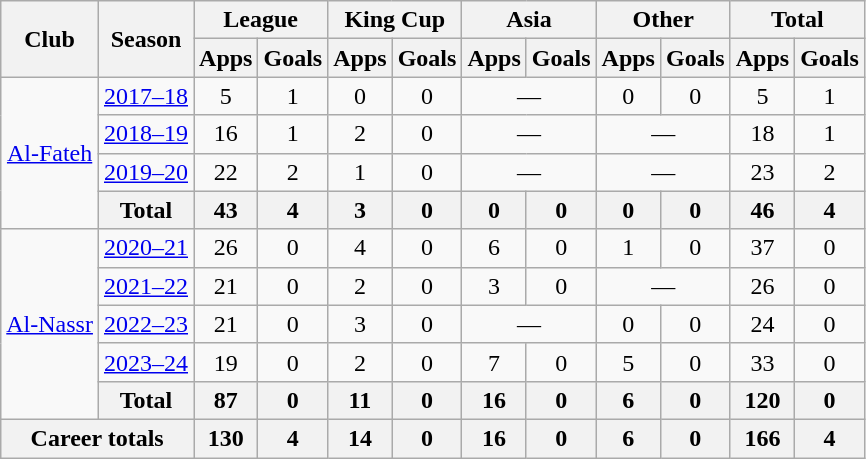<table class="wikitable" style="text-align: center">
<tr>
<th rowspan=2>Club</th>
<th rowspan=2>Season</th>
<th colspan=2>League</th>
<th colspan=2>King Cup</th>
<th colspan=2>Asia</th>
<th colspan=2>Other</th>
<th colspan=2>Total</th>
</tr>
<tr>
<th>Apps</th>
<th>Goals</th>
<th>Apps</th>
<th>Goals</th>
<th>Apps</th>
<th>Goals</th>
<th>Apps</th>
<th>Goals</th>
<th>Apps</th>
<th>Goals</th>
</tr>
<tr>
<td rowspan=4><a href='#'>Al-Fateh</a></td>
<td><a href='#'>2017–18</a></td>
<td>5</td>
<td>1</td>
<td>0</td>
<td>0</td>
<td colspan=2>—</td>
<td>0</td>
<td>0</td>
<td>5</td>
<td>1</td>
</tr>
<tr>
<td><a href='#'>2018–19</a></td>
<td>16</td>
<td>1</td>
<td>2</td>
<td>0</td>
<td colspan=2>—</td>
<td colspan=2>—</td>
<td>18</td>
<td>1</td>
</tr>
<tr>
<td><a href='#'>2019–20</a></td>
<td>22</td>
<td>2</td>
<td>1</td>
<td>0</td>
<td colspan=2>—</td>
<td colspan=2>—</td>
<td>23</td>
<td>2</td>
</tr>
<tr>
<th>Total</th>
<th>43</th>
<th>4</th>
<th>3</th>
<th>0</th>
<th>0</th>
<th>0</th>
<th>0</th>
<th>0</th>
<th>46</th>
<th>4</th>
</tr>
<tr>
<td rowspan=5><a href='#'>Al-Nassr</a></td>
<td><a href='#'>2020–21</a></td>
<td>26</td>
<td>0</td>
<td>4</td>
<td>0</td>
<td>6</td>
<td>0</td>
<td>1</td>
<td>0</td>
<td>37</td>
<td>0</td>
</tr>
<tr>
<td><a href='#'>2021–22</a></td>
<td>21</td>
<td>0</td>
<td>2</td>
<td>0</td>
<td>3</td>
<td>0</td>
<td colspan=2>—</td>
<td>26</td>
<td>0</td>
</tr>
<tr>
<td><a href='#'>2022–23</a></td>
<td>21</td>
<td>0</td>
<td>3</td>
<td>0</td>
<td colspan=2>—</td>
<td>0</td>
<td>0</td>
<td>24</td>
<td>0</td>
</tr>
<tr>
<td><a href='#'>2023–24</a></td>
<td>19</td>
<td>0</td>
<td>2</td>
<td>0</td>
<td>7</td>
<td>0</td>
<td>5</td>
<td>0</td>
<td>33</td>
<td>0</td>
</tr>
<tr>
<th>Total</th>
<th>87</th>
<th>0</th>
<th>11</th>
<th>0</th>
<th>16</th>
<th>0</th>
<th>6</th>
<th>0</th>
<th>120</th>
<th>0</th>
</tr>
<tr>
<th colspan=2>Career totals</th>
<th>130</th>
<th>4</th>
<th>14</th>
<th>0</th>
<th>16</th>
<th>0</th>
<th>6</th>
<th>0</th>
<th>166</th>
<th>4</th>
</tr>
</table>
